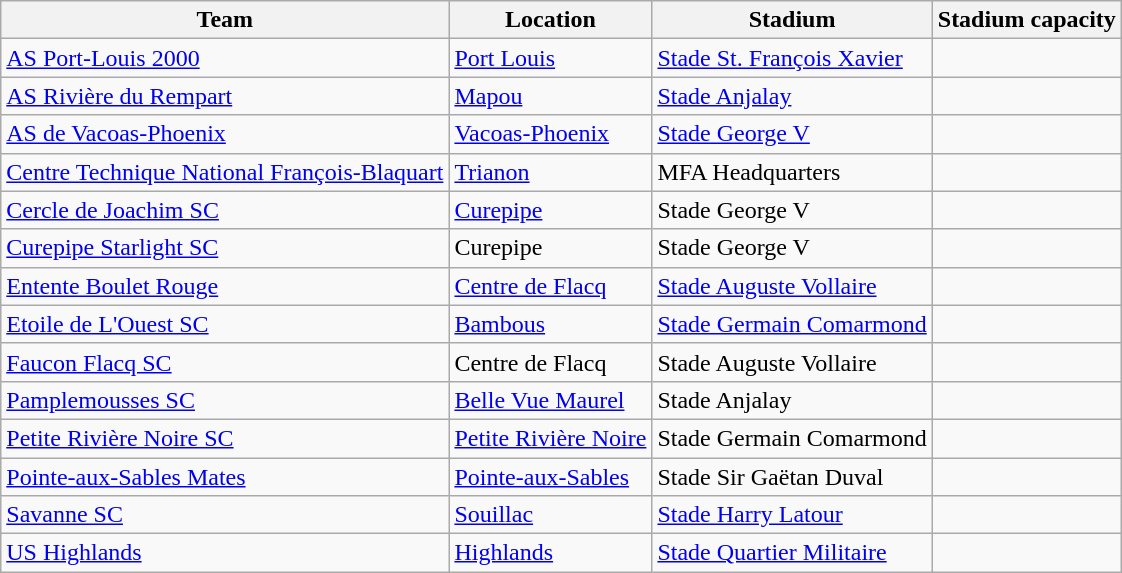<table class="wikitable sortable" style="text-align: left;">
<tr>
<th>Team</th>
<th>Location</th>
<th>Stadium</th>
<th>Stadium capacity</th>
</tr>
<tr>
<td><a href='#'>AS Port-Louis 2000</a></td>
<td><a href='#'>Port Louis</a></td>
<td><a href='#'>Stade St. François Xavier</a></td>
<td></td>
</tr>
<tr>
<td><a href='#'>AS Rivière du Rempart</a></td>
<td><a href='#'>Mapou</a></td>
<td><a href='#'>Stade Anjalay</a></td>
<td></td>
</tr>
<tr>
<td><a href='#'>AS de Vacoas-Phoenix</a></td>
<td><a href='#'>Vacoas-Phoenix</a></td>
<td><a href='#'>Stade George V</a></td>
<td></td>
</tr>
<tr>
<td><a href='#'>Centre Technique National François-Blaquart</a></td>
<td><a href='#'>Trianon</a></td>
<td>MFA Headquarters</td>
<td></td>
</tr>
<tr>
<td><a href='#'>Cercle de Joachim SC</a></td>
<td><a href='#'>Curepipe</a></td>
<td>Stade George V</td>
<td></td>
</tr>
<tr>
<td><a href='#'>Curepipe Starlight SC</a></td>
<td>Curepipe</td>
<td>Stade George V</td>
<td></td>
</tr>
<tr>
<td><a href='#'>Entente Boulet Rouge</a></td>
<td><a href='#'>Centre de Flacq</a></td>
<td><a href='#'>Stade Auguste Vollaire</a></td>
<td></td>
</tr>
<tr>
<td><a href='#'>Etoile de L'Ouest SC</a></td>
<td><a href='#'>Bambous</a></td>
<td><a href='#'>Stade Germain Comarmond</a></td>
<td></td>
</tr>
<tr>
<td><a href='#'>Faucon Flacq SC</a></td>
<td>Centre de Flacq</td>
<td>Stade Auguste Vollaire</td>
<td></td>
</tr>
<tr>
<td><a href='#'>Pamplemousses SC</a></td>
<td><a href='#'>Belle Vue Maurel</a></td>
<td>Stade Anjalay</td>
<td></td>
</tr>
<tr>
<td><a href='#'>Petite Rivière Noire SC</a></td>
<td><a href='#'>Petite Rivière Noire</a></td>
<td>Stade Germain Comarmond</td>
<td></td>
</tr>
<tr>
<td><a href='#'>Pointe-aux-Sables Mates</a></td>
<td><a href='#'>Pointe-aux-Sables</a></td>
<td>Stade Sir Gaëtan Duval</td>
<td></td>
</tr>
<tr>
<td><a href='#'>Savanne SC</a></td>
<td><a href='#'>Souillac</a></td>
<td><a href='#'>Stade Harry Latour</a></td>
<td></td>
</tr>
<tr>
<td><a href='#'>US Highlands</a></td>
<td><a href='#'>Highlands</a></td>
<td><a href='#'>Stade Quartier Militaire</a></td>
<td></td>
</tr>
</table>
